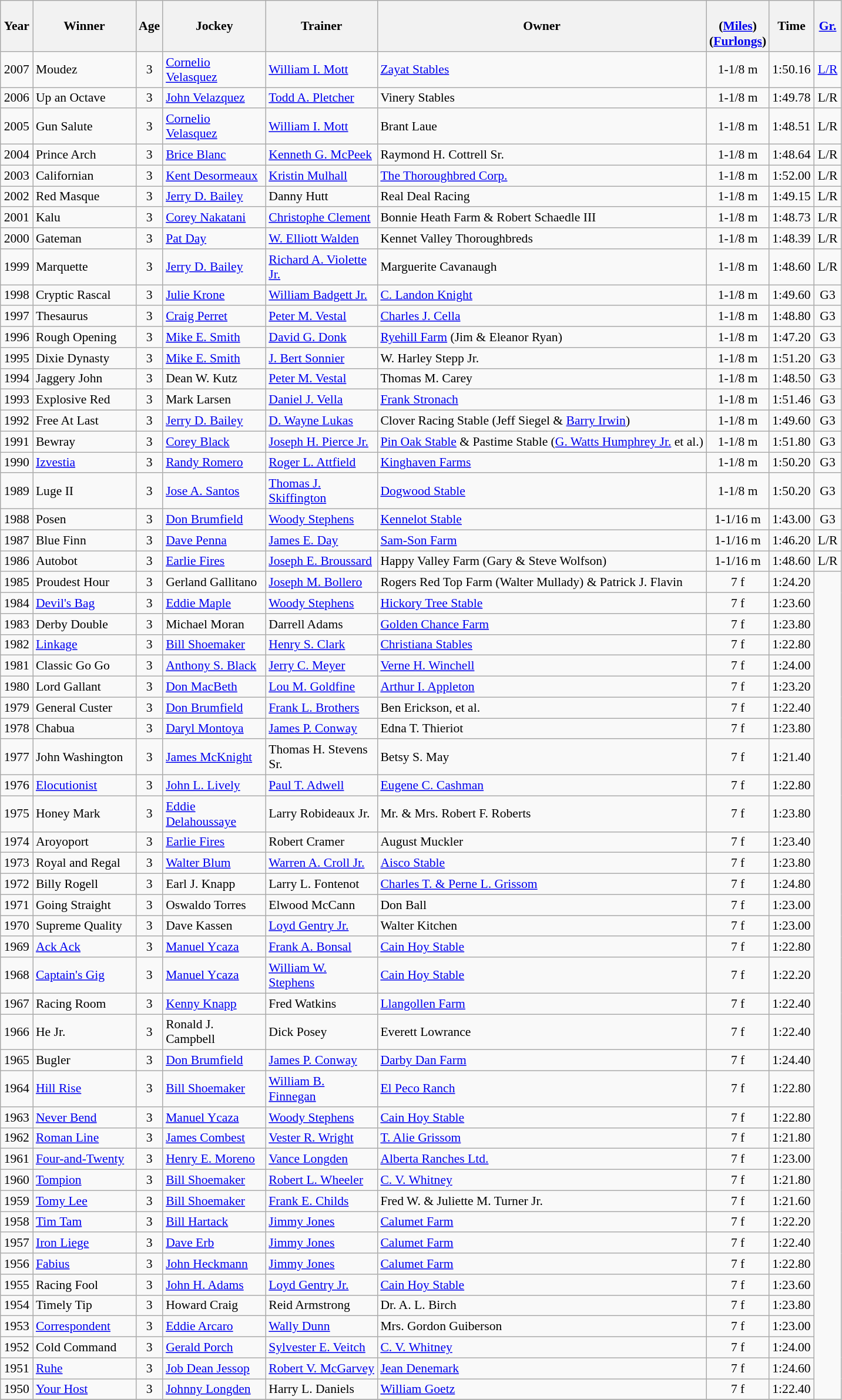<table class="wikitable sortable" style="font-size:90%">
<tr>
<th style="width:30px">Year</th>
<th style="width:110px">Winner</th>
<th style="width:20px">Age</th>
<th style="width:110px">Jockey</th>
<th style="width:120px">Trainer</th>
<th>Owner<br></th>
<th style="width:25px"><br> <span>(<a href='#'>Miles</a>)<br>(<a href='#'>Furlongs</a>)</span></th>
<th style="width:25px">Time</th>
<th style="width:25px"><a href='#'>Gr.</a></th>
</tr>
<tr>
<td align=center>2007</td>
<td>Moudez</td>
<td align=center>3</td>
<td><a href='#'>Cornelio Velasquez</a></td>
<td><a href='#'>William I. Mott</a></td>
<td><a href='#'>Zayat Stables</a></td>
<td align=center>1-1/8 m</td>
<td>1:50.16</td>
<td align=center><a href='#'>L/R</a></td>
</tr>
<tr>
<td align=center>2006</td>
<td>Up an Octave</td>
<td align=center>3</td>
<td><a href='#'>John Velazquez</a></td>
<td><a href='#'>Todd A. Pletcher</a></td>
<td>Vinery Stables</td>
<td align=center>1-1/8 m</td>
<td>1:49.78</td>
<td align=center>L/R</td>
</tr>
<tr>
<td align=center>2005</td>
<td>Gun Salute</td>
<td align=center>3</td>
<td><a href='#'>Cornelio Velasquez</a></td>
<td><a href='#'>William I. Mott</a></td>
<td>Brant Laue</td>
<td align=center>1-1/8 m</td>
<td>1:48.51</td>
<td align=center>L/R</td>
</tr>
<tr>
<td align=center>2004</td>
<td>Prince Arch</td>
<td align=center>3</td>
<td><a href='#'>Brice Blanc</a></td>
<td><a href='#'>Kenneth G. McPeek</a></td>
<td>Raymond H. Cottrell Sr.</td>
<td align=center>1-1/8 m</td>
<td>1:48.64</td>
<td align=center>L/R</td>
</tr>
<tr>
<td align=center>2003</td>
<td>Californian</td>
<td align=center>3</td>
<td><a href='#'>Kent Desormeaux</a></td>
<td><a href='#'>Kristin Mulhall</a></td>
<td><a href='#'>The Thoroughbred Corp.</a></td>
<td align=center>1-1/8 m</td>
<td>1:52.00</td>
<td align=center>L/R</td>
</tr>
<tr>
<td align=center>2002</td>
<td>Red Masque</td>
<td align=center>3</td>
<td><a href='#'>Jerry D. Bailey</a></td>
<td>Danny Hutt</td>
<td>Real Deal Racing</td>
<td align=center>1-1/8 m</td>
<td>1:49.15</td>
<td align=center>L/R</td>
</tr>
<tr>
<td align=center>2001</td>
<td>Kalu</td>
<td align=center>3</td>
<td><a href='#'>Corey Nakatani</a></td>
<td><a href='#'>Christophe Clement</a></td>
<td>Bonnie Heath Farm & Robert Schaedle III</td>
<td align=center>1-1/8 m</td>
<td>1:48.73</td>
<td align=center>L/R</td>
</tr>
<tr>
<td align=center>2000</td>
<td>Gateman</td>
<td align=center>3</td>
<td><a href='#'>Pat Day</a></td>
<td><a href='#'>W. Elliott Walden</a></td>
<td>Kennet Valley Thoroughbreds</td>
<td align=center>1-1/8 m</td>
<td>1:48.39</td>
<td align=center>L/R</td>
</tr>
<tr>
<td align=center>1999</td>
<td>Marquette</td>
<td align=center>3</td>
<td><a href='#'>Jerry D. Bailey</a></td>
<td><a href='#'>Richard A. Violette Jr.</a></td>
<td>Marguerite Cavanaugh</td>
<td align=center>1-1/8 m</td>
<td>1:48.60</td>
<td align=center>L/R</td>
</tr>
<tr>
<td align=center>1998</td>
<td>Cryptic Rascal</td>
<td align=center>3</td>
<td><a href='#'>Julie Krone</a></td>
<td><a href='#'>William Badgett Jr.</a></td>
<td><a href='#'>C. Landon Knight</a></td>
<td align=center>1-1/8 m</td>
<td>1:49.60</td>
<td align=center>G3</td>
</tr>
<tr>
<td align=center>1997</td>
<td>Thesaurus</td>
<td align=center>3</td>
<td><a href='#'>Craig Perret</a></td>
<td><a href='#'>Peter M. Vestal</a></td>
<td><a href='#'>Charles J. Cella</a></td>
<td align=center>1-1/8 m</td>
<td>1:48.80</td>
<td align=center>G3</td>
</tr>
<tr>
<td align=center>1996</td>
<td>Rough Opening</td>
<td align=center>3</td>
<td><a href='#'>Mike E. Smith</a></td>
<td><a href='#'>David G. Donk</a></td>
<td><a href='#'>Ryehill Farm</a> (Jim & Eleanor Ryan)</td>
<td align=center>1-1/8 m</td>
<td>1:47.20</td>
<td align=center>G3</td>
</tr>
<tr>
<td align=center>1995</td>
<td>Dixie Dynasty</td>
<td align=center>3</td>
<td><a href='#'>Mike E. Smith</a></td>
<td><a href='#'>J. Bert Sonnier</a></td>
<td>W. Harley Stepp Jr.</td>
<td align=center>1-1/8 m</td>
<td>1:51.20</td>
<td align=center>G3</td>
</tr>
<tr>
<td align=center>1994</td>
<td>Jaggery John</td>
<td align=center>3</td>
<td>Dean W. Kutz</td>
<td><a href='#'>Peter M. Vestal</a></td>
<td>Thomas M. Carey</td>
<td align=center>1-1/8 m</td>
<td>1:48.50</td>
<td align=center>G3</td>
</tr>
<tr>
<td align=center>1993</td>
<td>Explosive Red</td>
<td align=center>3</td>
<td>Mark Larsen</td>
<td><a href='#'>Daniel J. Vella</a></td>
<td><a href='#'>Frank Stronach</a></td>
<td align=center>1-1/8 m</td>
<td>1:51.46</td>
<td align=center>G3</td>
</tr>
<tr>
<td align=center>1992</td>
<td>Free At Last</td>
<td align=center>3</td>
<td><a href='#'>Jerry D. Bailey</a></td>
<td><a href='#'>D. Wayne Lukas</a></td>
<td>Clover Racing Stable (Jeff Siegel & <a href='#'>Barry Irwin</a>)</td>
<td align=center>1-1/8 m</td>
<td>1:49.60</td>
<td align=center>G3</td>
</tr>
<tr>
<td align=center>1991</td>
<td>Bewray</td>
<td align=center>3</td>
<td><a href='#'>Corey Black</a></td>
<td><a href='#'>Joseph H. Pierce Jr.</a></td>
<td><a href='#'>Pin Oak Stable</a> & Pastime Stable (<a href='#'>G. Watts Humphrey Jr.</a> et al.)</td>
<td align=center>1-1/8 m</td>
<td>1:51.80</td>
<td align=center>G3</td>
</tr>
<tr>
<td align=center>1990</td>
<td><a href='#'>Izvestia</a></td>
<td align=center>3</td>
<td><a href='#'>Randy Romero</a></td>
<td><a href='#'>Roger L. Attfield</a></td>
<td><a href='#'>Kinghaven Farms</a></td>
<td align=center>1-1/8 m</td>
<td>1:50.20</td>
<td align=center>G3</td>
</tr>
<tr>
<td align=center>1989</td>
<td>Luge II</td>
<td align=center>3</td>
<td><a href='#'>Jose A. Santos</a></td>
<td><a href='#'>Thomas J. Skiffington</a></td>
<td><a href='#'>Dogwood Stable</a></td>
<td align=center>1-1/8 m</td>
<td>1:50.20</td>
<td align=center>G3</td>
</tr>
<tr>
<td align=center>1988</td>
<td>Posen</td>
<td align=center>3</td>
<td><a href='#'>Don Brumfield</a></td>
<td><a href='#'>Woody Stephens</a></td>
<td><a href='#'>Kennelot Stable</a></td>
<td align=center>1-1/16 m</td>
<td>1:43.00</td>
<td align=center>G3</td>
</tr>
<tr>
<td align=center>1987</td>
<td>Blue Finn</td>
<td align=center>3</td>
<td><a href='#'>Dave Penna</a></td>
<td><a href='#'>James E. Day</a></td>
<td><a href='#'>Sam-Son Farm</a></td>
<td align=center>1-1/16 m</td>
<td>1:46.20</td>
<td align=center>L/R</td>
</tr>
<tr>
<td align=center>1986</td>
<td>Autobot</td>
<td align=center>3</td>
<td><a href='#'>Earlie Fires</a></td>
<td><a href='#'>Joseph E. Broussard</a></td>
<td>Happy Valley Farm (Gary & Steve Wolfson)</td>
<td align=center>1-1/16 m</td>
<td>1:48.60</td>
<td align=center>L/R</td>
</tr>
<tr>
<td align=center>1985</td>
<td>Proudest Hour</td>
<td align=center>3</td>
<td>Gerland Gallitano</td>
<td><a href='#'>Joseph M. Bollero</a></td>
<td>Rogers Red Top Farm (Walter Mullady) & Patrick J. Flavin</td>
<td align=center>7 f</td>
<td>1:24.20</td>
</tr>
<tr>
<td align=center>1984</td>
<td><a href='#'>Devil's Bag</a></td>
<td align=center>3</td>
<td><a href='#'>Eddie Maple</a></td>
<td><a href='#'>Woody Stephens</a></td>
<td><a href='#'>Hickory Tree Stable</a></td>
<td align=center>7 f</td>
<td>1:23.60</td>
</tr>
<tr>
<td align=center>1983</td>
<td>Derby Double</td>
<td align=center>3</td>
<td>Michael Moran</td>
<td>Darrell Adams</td>
<td><a href='#'>Golden Chance Farm</a></td>
<td align=center>7 f</td>
<td>1:23.80</td>
</tr>
<tr>
<td align=center>1982</td>
<td><a href='#'>Linkage</a></td>
<td align=center>3</td>
<td><a href='#'>Bill Shoemaker</a></td>
<td><a href='#'>Henry S. Clark</a></td>
<td><a href='#'>Christiana Stables</a></td>
<td align=center>7 f</td>
<td>1:22.80</td>
</tr>
<tr>
<td align=center>1981</td>
<td>Classic Go Go</td>
<td align=center>3</td>
<td><a href='#'>Anthony S. Black</a></td>
<td><a href='#'>Jerry C. Meyer</a></td>
<td><a href='#'>Verne H. Winchell</a></td>
<td align=center>7 f</td>
<td>1:24.00</td>
</tr>
<tr>
<td align=center>1980</td>
<td>Lord Gallant</td>
<td align=center>3</td>
<td><a href='#'>Don MacBeth</a></td>
<td><a href='#'>Lou M. Goldfine</a></td>
<td><a href='#'>Arthur I. Appleton</a></td>
<td align=center>7 f</td>
<td>1:23.20</td>
</tr>
<tr>
<td align=center>1979</td>
<td>General Custer</td>
<td align=center>3</td>
<td><a href='#'>Don Brumfield</a></td>
<td><a href='#'>Frank L. Brothers</a></td>
<td>Ben Erickson, et al.</td>
<td align=center>7 f</td>
<td>1:22.40</td>
</tr>
<tr>
<td align=center>1978</td>
<td>Chabua</td>
<td align=center>3</td>
<td><a href='#'>Daryl Montoya</a></td>
<td><a href='#'>James P. Conway</a></td>
<td>Edna T. Thieriot</td>
<td align=center>7 f</td>
<td>1:23.80</td>
</tr>
<tr>
<td align=center>1977</td>
<td>John Washington</td>
<td align=center>3</td>
<td><a href='#'>James McKnight</a></td>
<td>Thomas H. Stevens Sr.</td>
<td>Betsy S. May</td>
<td align=center>7 f</td>
<td>1:21.40</td>
</tr>
<tr>
<td align=center>1976</td>
<td><a href='#'>Elocutionist</a></td>
<td align=center>3</td>
<td><a href='#'>John L. Lively</a></td>
<td><a href='#'>Paul T. Adwell</a></td>
<td><a href='#'>Eugene C. Cashman</a></td>
<td align=center>7 f</td>
<td>1:22.80</td>
</tr>
<tr>
<td align=center>1975</td>
<td>Honey Mark</td>
<td align=center>3</td>
<td><a href='#'>Eddie Delahoussaye</a></td>
<td>Larry Robideaux Jr.</td>
<td>Mr. & Mrs. Robert F. Roberts</td>
<td align=center>7 f</td>
<td>1:23.80</td>
</tr>
<tr>
<td align=center>1974</td>
<td>Aroyoport</td>
<td align=center>3</td>
<td><a href='#'>Earlie Fires</a></td>
<td>Robert Cramer</td>
<td>August Muckler</td>
<td align=center>7 f</td>
<td>1:23.40</td>
</tr>
<tr>
<td align=center>1973</td>
<td>Royal and Regal</td>
<td align=center>3</td>
<td><a href='#'>Walter Blum</a></td>
<td><a href='#'>Warren A. Croll Jr.</a></td>
<td><a href='#'>Aisco Stable</a></td>
<td align=center>7 f</td>
<td>1:23.80</td>
</tr>
<tr>
<td align=center>1972</td>
<td>Billy Rogell</td>
<td align=center>3</td>
<td>Earl J. Knapp</td>
<td>Larry L. Fontenot</td>
<td><a href='#'>Charles T. & Perne L. Grissom</a></td>
<td align=center>7 f</td>
<td>1:24.80</td>
</tr>
<tr>
<td align=center>1971</td>
<td>Going Straight</td>
<td align=center>3</td>
<td>Oswaldo Torres</td>
<td>Elwood McCann</td>
<td>Don Ball</td>
<td align=center>7 f</td>
<td>1:23.00</td>
</tr>
<tr>
<td align=center>1970</td>
<td>Supreme Quality</td>
<td align=center>3</td>
<td>Dave Kassen</td>
<td><a href='#'>Loyd Gentry Jr.</a></td>
<td>Walter Kitchen</td>
<td align=center>7 f</td>
<td>1:23.00</td>
</tr>
<tr>
<td align=center>1969</td>
<td><a href='#'>Ack Ack</a></td>
<td align=center>3</td>
<td><a href='#'>Manuel Ycaza</a></td>
<td><a href='#'>Frank A. Bonsal</a></td>
<td><a href='#'>Cain Hoy Stable</a></td>
<td align=center>7 f</td>
<td>1:22.80</td>
</tr>
<tr>
<td align=center>1968</td>
<td><a href='#'>Captain's Gig</a></td>
<td align=center>3</td>
<td><a href='#'>Manuel Ycaza</a></td>
<td><a href='#'>William W. Stephens</a></td>
<td><a href='#'>Cain Hoy Stable</a></td>
<td align=center>7 f</td>
<td>1:22.20</td>
</tr>
<tr>
<td align=center>1967</td>
<td>Racing Room</td>
<td align=center>3</td>
<td><a href='#'>Kenny Knapp</a></td>
<td>Fred Watkins</td>
<td><a href='#'>Llangollen Farm</a></td>
<td align=center>7 f</td>
<td>1:22.40</td>
</tr>
<tr>
<td align=center>1966</td>
<td>He Jr.</td>
<td align=center>3</td>
<td>Ronald J. Campbell</td>
<td>Dick Posey</td>
<td>Everett Lowrance</td>
<td align=center>7 f</td>
<td>1:22.40</td>
</tr>
<tr>
<td align=center>1965</td>
<td>Bugler</td>
<td align=center>3</td>
<td><a href='#'>Don Brumfield</a></td>
<td><a href='#'>James P. Conway</a></td>
<td><a href='#'>Darby Dan Farm</a></td>
<td align=center>7 f</td>
<td>1:24.40</td>
</tr>
<tr>
<td align=center>1964</td>
<td><a href='#'>Hill Rise</a></td>
<td align=center>3</td>
<td><a href='#'>Bill Shoemaker</a></td>
<td><a href='#'>William B. Finnegan</a></td>
<td><a href='#'>El Peco Ranch</a></td>
<td align=center>7 f</td>
<td>1:22.80</td>
</tr>
<tr>
<td align=center>1963</td>
<td><a href='#'>Never Bend</a></td>
<td align=center>3</td>
<td><a href='#'>Manuel Ycaza</a></td>
<td><a href='#'>Woody Stephens</a></td>
<td><a href='#'>Cain Hoy Stable</a></td>
<td align=center>7 f</td>
<td>1:22.80</td>
</tr>
<tr>
<td align=center>1962</td>
<td><a href='#'>Roman Line</a></td>
<td align=center>3</td>
<td><a href='#'>James Combest</a></td>
<td><a href='#'>Vester R. Wright</a></td>
<td><a href='#'>T. Alie Grissom</a></td>
<td align=center>7 f</td>
<td>1:21.80</td>
</tr>
<tr>
<td align=center>1961</td>
<td><a href='#'>Four-and-Twenty</a></td>
<td align=center>3</td>
<td><a href='#'>Henry E. Moreno</a></td>
<td><a href='#'>Vance Longden</a></td>
<td><a href='#'>Alberta Ranches Ltd.</a></td>
<td align=center>7 f</td>
<td>1:23.00</td>
</tr>
<tr>
<td align=center>1960</td>
<td><a href='#'>Tompion</a></td>
<td align=center>3</td>
<td><a href='#'>Bill Shoemaker</a></td>
<td><a href='#'>Robert L. Wheeler</a></td>
<td><a href='#'>C. V. Whitney</a></td>
<td align=center>7 f</td>
<td>1:21.80</td>
</tr>
<tr>
<td align=center>1959</td>
<td><a href='#'>Tomy Lee</a></td>
<td align=center>3</td>
<td><a href='#'>Bill Shoemaker</a></td>
<td><a href='#'>Frank E. Childs</a></td>
<td>Fred W. & Juliette M. Turner Jr.</td>
<td align=center>7 f</td>
<td>1:21.60</td>
</tr>
<tr>
<td align=center>1958</td>
<td><a href='#'>Tim Tam</a></td>
<td align=center>3</td>
<td><a href='#'>Bill Hartack</a></td>
<td><a href='#'>Jimmy Jones</a></td>
<td><a href='#'>Calumet Farm</a></td>
<td align=center>7 f</td>
<td>1:22.20</td>
</tr>
<tr>
<td align=center>1957</td>
<td><a href='#'>Iron Liege</a></td>
<td align=center>3</td>
<td><a href='#'>Dave Erb</a></td>
<td><a href='#'>Jimmy Jones</a></td>
<td><a href='#'>Calumet Farm</a></td>
<td align=center>7 f</td>
<td>1:22.40</td>
</tr>
<tr>
<td align=center>1956</td>
<td><a href='#'>Fabius</a></td>
<td align=center>3</td>
<td><a href='#'>John Heckmann</a></td>
<td><a href='#'>Jimmy Jones</a></td>
<td><a href='#'>Calumet Farm</a></td>
<td align=center>7 f</td>
<td>1:22.80</td>
</tr>
<tr>
<td align=center>1955</td>
<td>Racing Fool</td>
<td align=center>3</td>
<td><a href='#'>John H. Adams</a></td>
<td><a href='#'>Loyd Gentry Jr.</a></td>
<td><a href='#'>Cain Hoy Stable</a></td>
<td align=center>7 f</td>
<td>1:23.60</td>
</tr>
<tr>
<td align=center>1954</td>
<td>Timely Tip</td>
<td align=center>3</td>
<td>Howard Craig</td>
<td>Reid Armstrong</td>
<td>Dr. A. L. Birch</td>
<td align=center>7 f</td>
<td>1:23.80</td>
</tr>
<tr>
<td align=center>1953</td>
<td><a href='#'>Correspondent</a></td>
<td align=center>3</td>
<td><a href='#'>Eddie Arcaro</a></td>
<td><a href='#'>Wally Dunn</a></td>
<td>Mrs. Gordon Guiberson</td>
<td align=center>7 f</td>
<td>1:23.00</td>
</tr>
<tr>
<td align=center>1952</td>
<td>Cold Command</td>
<td align=center>3</td>
<td><a href='#'>Gerald Porch</a></td>
<td><a href='#'>Sylvester E. Veitch</a></td>
<td><a href='#'>C. V. Whitney</a></td>
<td align=center>7 f</td>
<td>1:24.00</td>
</tr>
<tr>
<td align=center>1951</td>
<td><a href='#'>Ruhe</a></td>
<td align=center>3</td>
<td><a href='#'>Job Dean Jessop</a></td>
<td><a href='#'>Robert V. McGarvey</a></td>
<td><a href='#'>Jean Denemark</a></td>
<td align=center>7 f</td>
<td>1:24.60</td>
</tr>
<tr>
<td align=center>1950</td>
<td><a href='#'>Your Host</a></td>
<td align=center>3</td>
<td><a href='#'>Johnny Longden</a></td>
<td>Harry L. Daniels</td>
<td><a href='#'>William Goetz</a></td>
<td align=center>7 f</td>
<td>1:22.40</td>
</tr>
<tr>
</tr>
</table>
